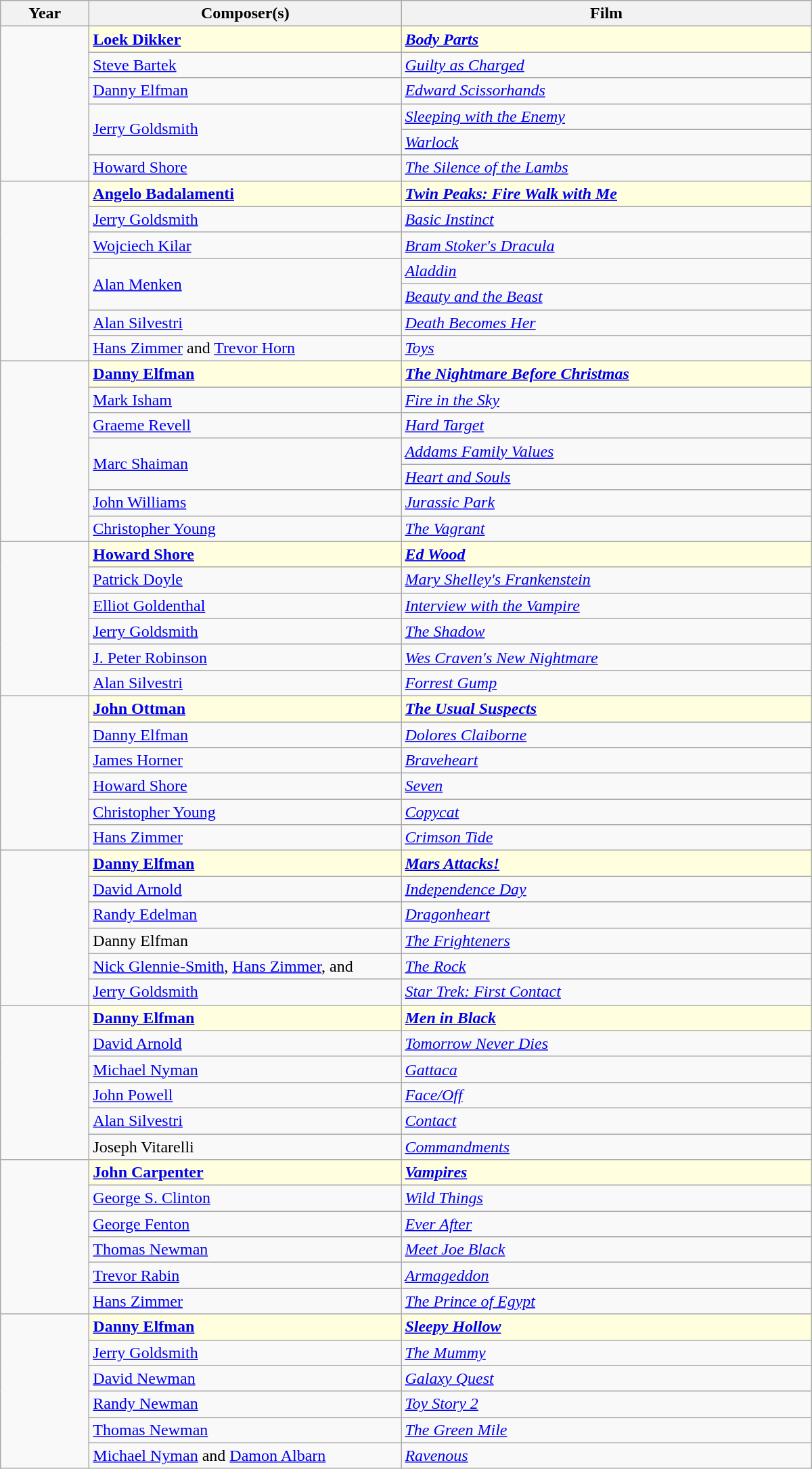<table class="wikitable" width="800px" border="1" cellpadding="5" cellspacing="0" align="centre">
<tr>
<th width="80px">Year</th>
<th width="300px">Composer(s)</th>
<th>Film</th>
</tr>
<tr>
<td rowspan=6></td>
<td style="background:lightyellow"><strong><a href='#'>Loek Dikker</a></strong></td>
<td style="background:lightyellow"><strong><em><a href='#'>Body Parts</a></em></strong></td>
</tr>
<tr>
<td><a href='#'>Steve Bartek</a></td>
<td><em><a href='#'>Guilty as Charged</a></em></td>
</tr>
<tr>
<td><a href='#'>Danny Elfman</a></td>
<td><em><a href='#'>Edward Scissorhands</a></em></td>
</tr>
<tr>
<td rowspan="2"><a href='#'>Jerry Goldsmith</a></td>
<td><em><a href='#'>Sleeping with the Enemy</a></em></td>
</tr>
<tr>
<td><em><a href='#'>Warlock</a></em></td>
</tr>
<tr>
<td><a href='#'>Howard Shore</a></td>
<td><em><a href='#'>The Silence of the Lambs</a></em></td>
</tr>
<tr>
<td rowspan=7></td>
<td style="background:lightyellow"><strong><a href='#'>Angelo Badalamenti</a></strong></td>
<td style="background:lightyellow"><strong><em><a href='#'>Twin Peaks: Fire Walk with Me</a></em></strong></td>
</tr>
<tr>
<td><a href='#'>Jerry Goldsmith</a></td>
<td><em><a href='#'>Basic Instinct</a></em></td>
</tr>
<tr>
<td><a href='#'>Wojciech Kilar</a></td>
<td><em><a href='#'>Bram Stoker's Dracula</a></em></td>
</tr>
<tr>
<td rowspan="2"><a href='#'>Alan Menken</a></td>
<td><em><a href='#'>Aladdin</a></em></td>
</tr>
<tr>
<td><em><a href='#'>Beauty and the Beast</a></em></td>
</tr>
<tr>
<td><a href='#'>Alan Silvestri</a></td>
<td><em><a href='#'>Death Becomes Her</a></em></td>
</tr>
<tr>
<td><a href='#'>Hans Zimmer</a> and <a href='#'>Trevor Horn</a></td>
<td><em><a href='#'>Toys</a></em></td>
</tr>
<tr>
<td rowspan=7></td>
<td style="background:lightyellow"><strong><a href='#'>Danny Elfman</a></strong></td>
<td style="background:lightyellow"><strong><em><a href='#'>The Nightmare Before Christmas</a></em></strong></td>
</tr>
<tr>
<td><a href='#'>Mark Isham</a></td>
<td><em><a href='#'>Fire in the Sky</a></em></td>
</tr>
<tr>
<td><a href='#'>Graeme Revell</a></td>
<td><em><a href='#'>Hard Target</a></em></td>
</tr>
<tr>
<td rowspan="2"><a href='#'>Marc Shaiman</a></td>
<td><em><a href='#'>Addams Family Values</a></em></td>
</tr>
<tr>
<td><em><a href='#'>Heart and Souls</a></em></td>
</tr>
<tr>
<td><a href='#'>John Williams</a></td>
<td><em><a href='#'>Jurassic Park</a></em></td>
</tr>
<tr>
<td><a href='#'>Christopher Young</a></td>
<td><em><a href='#'>The Vagrant</a></em></td>
</tr>
<tr>
<td rowspan=6></td>
<td style="background:lightyellow"><strong><a href='#'>Howard Shore</a></strong></td>
<td style="background:lightyellow"><strong><em><a href='#'>Ed Wood</a></em></strong></td>
</tr>
<tr>
<td><a href='#'>Patrick Doyle</a></td>
<td><em><a href='#'>Mary Shelley's Frankenstein</a></em></td>
</tr>
<tr>
<td><a href='#'>Elliot Goldenthal</a></td>
<td><em><a href='#'>Interview with the Vampire</a></em></td>
</tr>
<tr>
<td><a href='#'>Jerry Goldsmith</a></td>
<td><em><a href='#'>The Shadow</a></em></td>
</tr>
<tr>
<td><a href='#'>J. Peter Robinson</a></td>
<td><em><a href='#'>Wes Craven's New Nightmare</a></em></td>
</tr>
<tr>
<td><a href='#'>Alan Silvestri</a></td>
<td><em><a href='#'>Forrest Gump</a></em></td>
</tr>
<tr>
<td rowspan=6></td>
<td style="background:lightyellow"><strong><a href='#'>John Ottman</a></strong></td>
<td style="background:lightyellow"><strong><em><a href='#'>The Usual Suspects</a></em></strong></td>
</tr>
<tr>
<td><a href='#'>Danny Elfman</a></td>
<td><em><a href='#'>Dolores Claiborne</a></em></td>
</tr>
<tr>
<td><a href='#'>James Horner</a></td>
<td><em><a href='#'>Braveheart</a></em></td>
</tr>
<tr>
<td><a href='#'>Howard Shore</a></td>
<td><em><a href='#'>Seven</a></em></td>
</tr>
<tr>
<td><a href='#'>Christopher Young</a></td>
<td><em><a href='#'>Copycat</a></em></td>
</tr>
<tr>
<td><a href='#'>Hans Zimmer</a></td>
<td><em><a href='#'>Crimson Tide</a></em></td>
</tr>
<tr>
<td rowspan=6></td>
<td style="background:lightyellow"><strong><a href='#'>Danny Elfman</a></strong></td>
<td style="background:lightyellow"><strong><em><a href='#'>Mars Attacks!</a></em></strong></td>
</tr>
<tr>
<td><a href='#'>David Arnold</a></td>
<td><em><a href='#'>Independence Day</a></em></td>
</tr>
<tr>
<td><a href='#'>Randy Edelman</a></td>
<td><em><a href='#'>Dragonheart</a></em></td>
</tr>
<tr>
<td>Danny Elfman</td>
<td><em><a href='#'>The Frighteners</a></em></td>
</tr>
<tr>
<td><a href='#'>Nick Glennie-Smith</a>, <a href='#'>Hans Zimmer</a>, and </td>
<td><em><a href='#'>The Rock</a></em></td>
</tr>
<tr>
<td><a href='#'>Jerry Goldsmith</a></td>
<td><em><a href='#'>Star Trek: First Contact</a></em></td>
</tr>
<tr>
<td rowspan=6></td>
<td style="background:lightyellow"><strong><a href='#'>Danny Elfman</a></strong></td>
<td style="background:lightyellow"><strong><em><a href='#'>Men in Black</a></em></strong></td>
</tr>
<tr>
<td><a href='#'>David Arnold</a></td>
<td><em><a href='#'>Tomorrow Never Dies</a></em></td>
</tr>
<tr>
<td><a href='#'>Michael Nyman</a></td>
<td><em><a href='#'>Gattaca</a></em></td>
</tr>
<tr>
<td><a href='#'>John Powell</a></td>
<td><em><a href='#'>Face/Off</a></em></td>
</tr>
<tr>
<td><a href='#'>Alan Silvestri</a></td>
<td><em><a href='#'>Contact</a></em></td>
</tr>
<tr>
<td>Joseph Vitarelli</td>
<td><em><a href='#'>Commandments</a></em></td>
</tr>
<tr>
<td rowspan=6></td>
<td style="background:lightyellow"><strong><a href='#'>John Carpenter</a></strong></td>
<td style="background:lightyellow"><strong><em><a href='#'>Vampires</a></em></strong></td>
</tr>
<tr>
<td><a href='#'>George S. Clinton</a></td>
<td><em><a href='#'>Wild Things</a></em></td>
</tr>
<tr>
<td><a href='#'>George Fenton</a></td>
<td><em><a href='#'>Ever After</a></em></td>
</tr>
<tr>
<td><a href='#'>Thomas Newman</a></td>
<td><em><a href='#'>Meet Joe Black</a></em></td>
</tr>
<tr>
<td><a href='#'>Trevor Rabin</a></td>
<td><em><a href='#'>Armageddon</a></em></td>
</tr>
<tr>
<td><a href='#'>Hans Zimmer</a></td>
<td><em><a href='#'>The Prince of Egypt</a></em></td>
</tr>
<tr>
<td rowspan=6></td>
<td style="background:lightyellow"><strong><a href='#'>Danny Elfman</a></strong></td>
<td style="background:lightyellow"><strong><em><a href='#'>Sleepy Hollow</a></em></strong></td>
</tr>
<tr>
<td><a href='#'>Jerry Goldsmith</a></td>
<td><em><a href='#'>The Mummy</a></em></td>
</tr>
<tr>
<td><a href='#'>David Newman</a></td>
<td><em><a href='#'>Galaxy Quest</a></em></td>
</tr>
<tr>
<td><a href='#'>Randy Newman</a></td>
<td><em><a href='#'>Toy Story 2</a></em></td>
</tr>
<tr>
<td><a href='#'>Thomas Newman</a></td>
<td><em><a href='#'>The Green Mile</a></em></td>
</tr>
<tr>
<td><a href='#'>Michael Nyman</a> and <a href='#'>Damon Albarn</a></td>
<td><em><a href='#'>Ravenous</a></em></td>
</tr>
</table>
